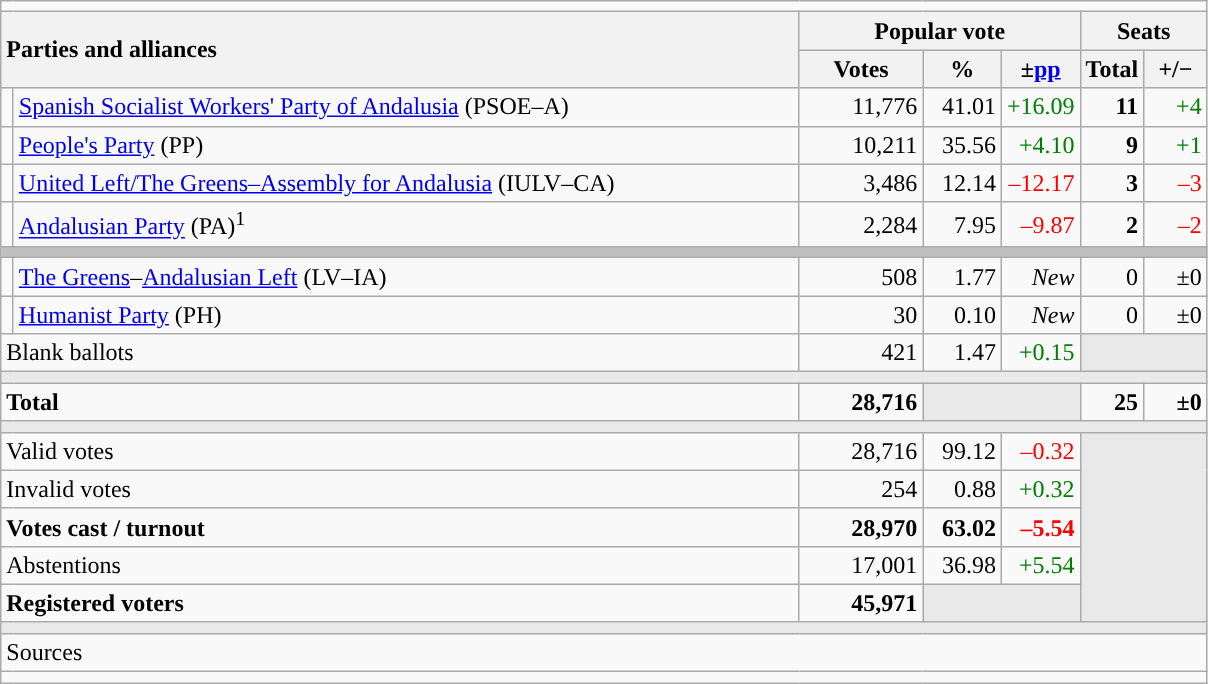<table class="wikitable" style="text-align:right;">
<tr>
<td colspan="7"></td>
</tr>
<tr>
<th style="text-align:left;" rowspan="2" colspan="2" width="525">Parties and alliances</th>
<th colspan="3">Popular vote</th>
<th colspan="2">Seats</th>
</tr>
<tr>
<th width="75">Votes</th>
<th width="45">%</th>
<th width="45">±<a href='#'>pp</a></th>
<th width="35">Total</th>
<th width="35">+/−</th>
</tr>
<tr>
<td width="1" style="color:inherit;background:"></td>
<td align="left"><a href='#'>Spanish Socialist Workers' Party of Andalusia</a> (PSOE–A)</td>
<td>11,776</td>
<td>41.01</td>
<td style="color:green;">+16.09</td>
<td><strong>11</strong></td>
<td style="color:green;">+4</td>
</tr>
<tr>
<td style="color:inherit;background:"></td>
<td align="left"><a href='#'>People's Party</a> (PP)</td>
<td>10,211</td>
<td>35.56</td>
<td style="color:green;">+4.10</td>
<td><strong>9</strong></td>
<td style="color:green;">+1</td>
</tr>
<tr>
<td style="color:inherit;background:"></td>
<td align="left"><a href='#'>United Left/The Greens–Assembly for Andalusia</a> (IULV–CA)</td>
<td>3,486</td>
<td>12.14</td>
<td style="color:red;">–12.17</td>
<td><strong>3</strong></td>
<td style="color:red;">–3</td>
</tr>
<tr>
<td style="color:inherit;background:"></td>
<td align="left"><a href='#'>Andalusian Party</a> (PA)<sup>1</sup></td>
<td>2,284</td>
<td>7.95</td>
<td style="color:red;">–9.87</td>
<td><strong>2</strong></td>
<td style="color:red;">–2</td>
</tr>
<tr>
<td colspan="7" bgcolor="#C0C0C0"></td>
</tr>
<tr>
<td style="color:inherit;background:"></td>
<td align="left"><a href='#'>The Greens</a>–<a href='#'>Andalusian Left</a> (LV–IA)</td>
<td>508</td>
<td>1.77</td>
<td><em>New</em></td>
<td>0</td>
<td>±0</td>
</tr>
<tr>
<td style="color:inherit;background:"></td>
<td align="left"><a href='#'>Humanist Party</a> (PH)</td>
<td>30</td>
<td>0.10</td>
<td><em>New</em></td>
<td>0</td>
<td>±0</td>
</tr>
<tr>
<td align="left" colspan="2">Blank ballots</td>
<td>421</td>
<td>1.47</td>
<td style="color:green;">+0.15</td>
<td bgcolor="#E9E9E9" colspan="2"></td>
</tr>
<tr>
<td colspan="7" bgcolor="#E9E9E9"></td>
</tr>
<tr style="font-weight:bold;">
<td align="left" colspan="2">Total</td>
<td>28,716</td>
<td bgcolor="#E9E9E9" colspan="2"></td>
<td>25</td>
<td>±0</td>
</tr>
<tr>
<td colspan="7" bgcolor="#E9E9E9"></td>
</tr>
<tr>
<td align="left" colspan="2">Valid votes</td>
<td>28,716</td>
<td>99.12</td>
<td style="color:red;">–0.32</td>
<td bgcolor="#E9E9E9" colspan="2" rowspan="5"></td>
</tr>
<tr>
<td align="left" colspan="2">Invalid votes</td>
<td>254</td>
<td>0.88</td>
<td style="color:green;">+0.32</td>
</tr>
<tr style="font-weight:bold;">
<td align="left" colspan="2">Votes cast / turnout</td>
<td>28,970</td>
<td>63.02</td>
<td style="color:red;">–5.54</td>
</tr>
<tr>
<td align="left" colspan="2">Abstentions</td>
<td>17,001</td>
<td>36.98</td>
<td style="color:green;">+5.54</td>
</tr>
<tr style="font-weight:bold;">
<td align="left" colspan="2">Registered voters</td>
<td>45,971</td>
<td bgcolor="#E9E9E9" colspan="2"></td>
</tr>
<tr>
<td colspan="7" bgcolor="#E9E9E9"></td>
</tr>
<tr>
<td align="left" colspan="7">Sources</td>
</tr>
<tr>
<td colspan="7" style="text-align:left; max-width:790px;"></td>
</tr>
</table>
